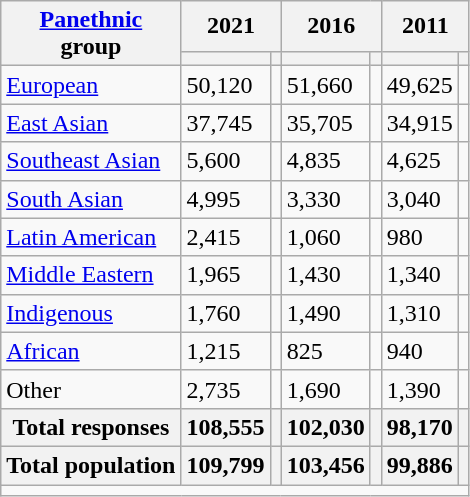<table class="wikitable collapsible sortable">
<tr>
<th rowspan="2"><a href='#'>Panethnic</a><br>group</th>
<th colspan="2">2021</th>
<th colspan="2">2016</th>
<th colspan="2">2011</th>
</tr>
<tr>
<th><a href='#'></a></th>
<th></th>
<th></th>
<th></th>
<th></th>
<th></th>
</tr>
<tr>
<td><a href='#'>European</a></td>
<td>50,120</td>
<td></td>
<td>51,660</td>
<td></td>
<td>49,625</td>
<td></td>
</tr>
<tr>
<td><a href='#'>East Asian</a></td>
<td>37,745</td>
<td></td>
<td>35,705</td>
<td></td>
<td>34,915</td>
<td></td>
</tr>
<tr>
<td><a href='#'>Southeast Asian</a></td>
<td>5,600</td>
<td></td>
<td>4,835</td>
<td></td>
<td>4,625</td>
<td></td>
</tr>
<tr>
<td><a href='#'>South Asian</a></td>
<td>4,995</td>
<td></td>
<td>3,330</td>
<td></td>
<td>3,040</td>
<td></td>
</tr>
<tr>
<td><a href='#'>Latin American</a></td>
<td>2,415</td>
<td></td>
<td>1,060</td>
<td></td>
<td>980</td>
<td></td>
</tr>
<tr>
<td><a href='#'>Middle Eastern</a></td>
<td>1,965</td>
<td></td>
<td>1,430</td>
<td></td>
<td>1,340</td>
<td></td>
</tr>
<tr>
<td><a href='#'>Indigenous</a></td>
<td>1,760</td>
<td></td>
<td>1,490</td>
<td></td>
<td>1,310</td>
<td></td>
</tr>
<tr>
<td><a href='#'>African</a></td>
<td>1,215</td>
<td></td>
<td>825</td>
<td></td>
<td>940</td>
<td></td>
</tr>
<tr>
<td>Other</td>
<td>2,735</td>
<td></td>
<td>1,690</td>
<td></td>
<td>1,390</td>
<td></td>
</tr>
<tr>
<th>Total responses</th>
<th>108,555</th>
<th></th>
<th>102,030</th>
<th></th>
<th>98,170</th>
<th></th>
</tr>
<tr>
<th>Total population</th>
<th>109,799</th>
<th></th>
<th>103,456</th>
<th></th>
<th>99,886</th>
<th></th>
</tr>
<tr class="sortbottom">
<td colspan="15"></td>
</tr>
</table>
